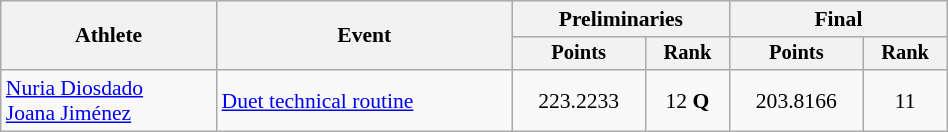<table class="wikitable" style="text-align:center; font-size:90%; width:50%;">
<tr>
<th rowspan="2">Athlete</th>
<th rowspan="2">Event</th>
<th colspan="2">Preliminaries</th>
<th colspan="2">Final</th>
</tr>
<tr style="font-size:95%">
<th>Points</th>
<th>Rank</th>
<th>Points</th>
<th>Rank</th>
</tr>
<tr>
<td align=left><a href='#'>Nuria Diosdado</a><br><a href='#'>Joana Jiménez</a></td>
<td align=left><a href='#'>Duet technical routine</a></td>
<td>223.2233</td>
<td>12 <strong>Q</strong></td>
<td>203.8166</td>
<td>11</td>
</tr>
</table>
